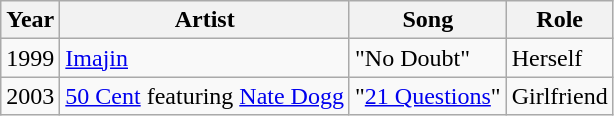<table class="wikitable sortable">
<tr>
<th>Year</th>
<th>Artist</th>
<th>Song</th>
<th>Role</th>
</tr>
<tr>
<td>1999</td>
<td><a href='#'>Imajin</a></td>
<td>"No Doubt"</td>
<td>Herself</td>
</tr>
<tr>
<td>2003</td>
<td><a href='#'>50 Cent</a> featuring <a href='#'>Nate Dogg</a></td>
<td>"<a href='#'>21 Questions</a>"</td>
<td>Girlfriend</td>
</tr>
</table>
